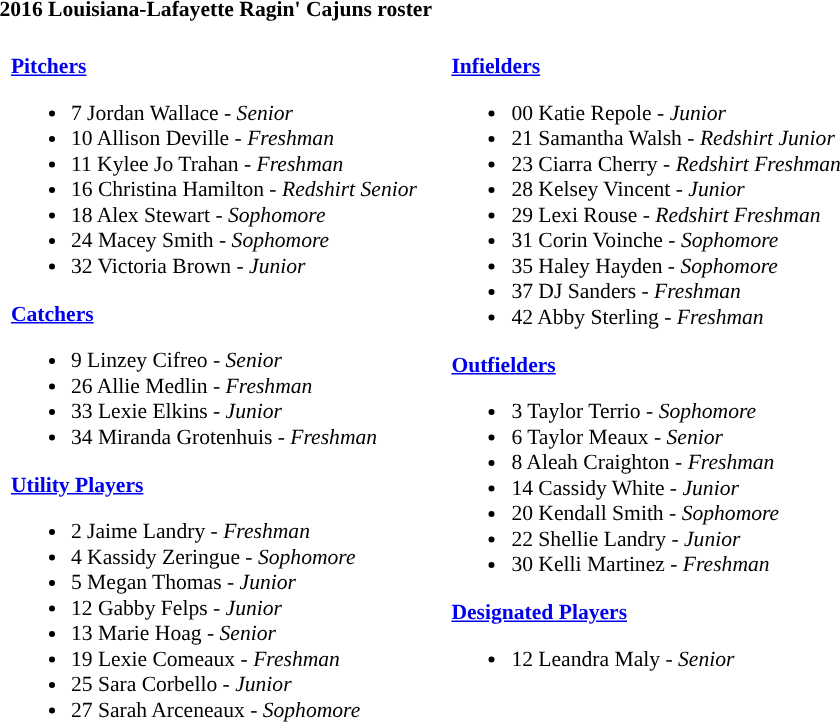<table class="toccolours" style="text-align: left; font-size:90%;">
<tr>
<th colspan="9">2016 Louisiana-Lafayette Ragin' Cajuns roster</th>
</tr>
<tr>
<td width="03"> </td>
<td valign="top"><br><strong><a href='#'>Pitchers</a></strong><ul><li>7 Jordan Wallace - <em>Senior</em></li><li>10 Allison Deville - <em>Freshman</em></li><li>11 Kylee Jo Trahan - <em>Freshman</em></li><li>16 Christina Hamilton - <em>Redshirt Senior</em></li><li>18 Alex Stewart - <em>Sophomore</em></li><li>24 Macey Smith - <em>Sophomore</em></li><li>32 Victoria Brown - <em>Junior</em></li></ul><strong><a href='#'>Catchers</a></strong><ul><li>9 Linzey Cifreo - <em>Senior</em></li><li>26 Allie Medlin - <em>Freshman</em></li><li>33 Lexie Elkins - <em>Junior</em></li><li>34 Miranda Grotenhuis - <em>Freshman</em></li></ul><strong><a href='#'>Utility Players</a></strong><ul><li>2 Jaime Landry - <em>Freshman</em></li><li>4 Kassidy Zeringue - <em>Sophomore</em></li><li>5 Megan Thomas - <em>Junior</em></li><li>12 Gabby Felps - <em>Junior</em></li><li>13 Marie Hoag - <em>Senior</em></li><li>19 Lexie Comeaux - <em>Freshman</em></li><li>25 Sara Corbello - <em>Junior</em></li><li>27 Sarah Arceneaux - <em>Sophomore</em></li></ul></td>
<td width="15"> </td>
<td valign="top"><br><strong><a href='#'>Infielders</a></strong><ul><li>00 Katie Repole - <em>Junior</em></li><li>21 Samantha Walsh - <em>Redshirt Junior</em></li><li>23 Ciarra Cherry - <em>Redshirt Freshman</em></li><li>28 Kelsey Vincent - <em>Junior</em></li><li>29 Lexi Rouse - <em>Redshirt Freshman</em></li><li>31 Corin Voinche - <em>Sophomore</em></li><li>35 Haley Hayden - <em>Sophomore</em></li><li>37 DJ Sanders - <em>Freshman</em></li><li>42 Abby Sterling - <em>Freshman</em></li></ul><strong><a href='#'>Outfielders</a></strong><ul><li>3 Taylor Terrio - <em>Sophomore</em></li><li>6 Taylor Meaux - <em>Senior</em></li><li>8 Aleah Craighton - <em>Freshman</em></li><li>14 Cassidy White - <em>Junior</em></li><li>20 Kendall Smith - <em>Sophomore</em></li><li>22 Shellie Landry - <em>Junior</em></li><li>30 Kelli Martinez - <em>Freshman</em></li></ul><strong><a href='#'>Designated Players</a></strong><ul><li>12 Leandra Maly - <em>Senior</em></li></ul></td>
</tr>
</table>
